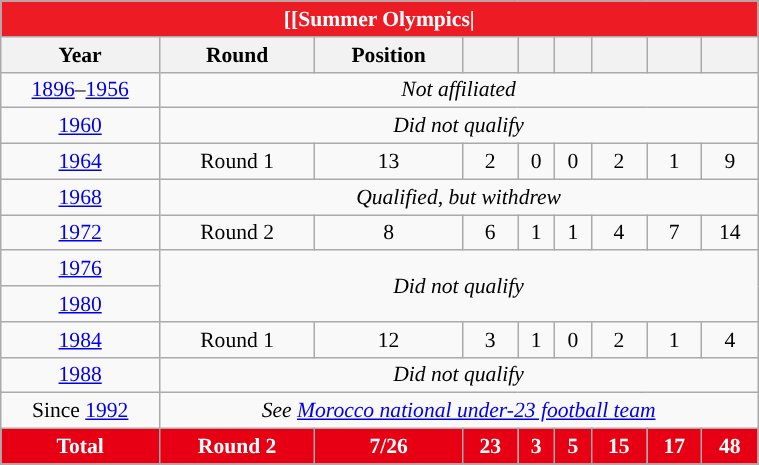<table class="wikitable" class="wikitable" style="font-size:90%; text-align:center; width:40%">
<tr>
<th colspan="9" style="background:#ED1C24; color:white; ">[[Summer Olympics|</th>
</tr>
<tr>
<th>Year</th>
<th>Round</th>
<th>Position</th>
<th></th>
<th></th>
<th></th>
<th></th>
<th></th>
<th></th>
</tr>
<tr>
<td><a href='#'>1896</a>–<a href='#'>1956</a></td>
<td colspan=8><em>Not affiliated</em></td>
</tr>
<tr>
<td> <a href='#'>1960</a></td>
<td colspan=8><em>Did not qualify</em></td>
</tr>
<tr>
<td> <a href='#'>1964</a></td>
<td>Round 1</td>
<td>13</td>
<td>2</td>
<td>0</td>
<td>0</td>
<td>2</td>
<td>1</td>
<td>9</td>
</tr>
<tr>
<td> <a href='#'>1968</a></td>
<td colspan=8><em>Qualified, but withdrew</em></td>
</tr>
<tr>
<td> <a href='#'>1972</a></td>
<td>Round 2</td>
<td>8</td>
<td>6</td>
<td>1</td>
<td>1</td>
<td>4</td>
<td>7</td>
<td>14</td>
</tr>
<tr>
<td> <a href='#'>1976</a></td>
<td colspan=8 rowspan=2><em>Did not qualify</em></td>
</tr>
<tr>
<td> <a href='#'>1980</a></td>
</tr>
<tr>
<td> <a href='#'>1984</a></td>
<td>Round 1</td>
<td>12</td>
<td>3</td>
<td>1</td>
<td>0</td>
<td>2</td>
<td>1</td>
<td>4</td>
</tr>
<tr>
<td> <a href='#'>1988</a></td>
<td colspan=8><em>Did not qualify</em></td>
</tr>
<tr>
<td>Since <a href='#'>1992</a></td>
<td colspan=8><em>See <a href='#'>Morocco national under-23 football team</a></em></td>
</tr>
<tr |->
<th style="background:#E70013; color:white;">Total</th>
<th style="background:#E70013; color:white;">Round 2</th>
<th style="background:#E70013; color:white;">7/26</th>
<th style="background:#E70013; color:white;">23</th>
<th style="background:#E70013; color:white;">3</th>
<th style="background:#E70013; color:white;">5</th>
<th style="background:#E70013; color:white;">15</th>
<th style="background:#E70013; color:white;">17</th>
<th style="background:#E70013; color:white;">48</th>
</tr>
</table>
